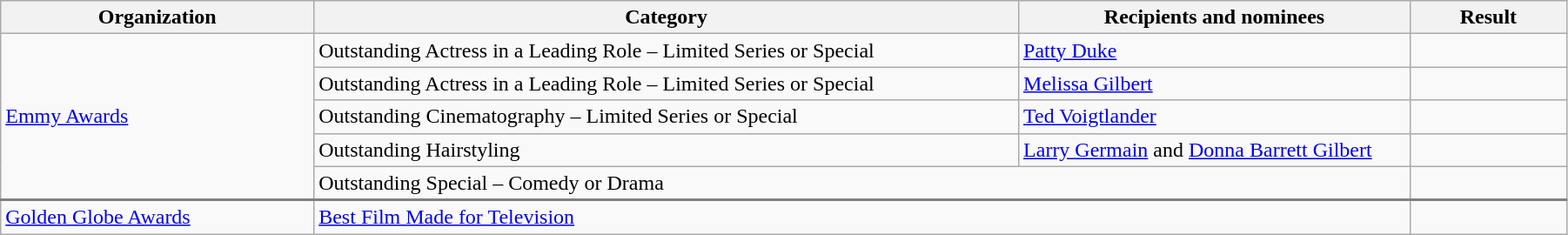<table class="wikitable" width="95%" cellpadding="5">
<tr>
<th width="20%">Organization</th>
<th width="45%">Category</th>
<th width="25%">Recipients and nominees</th>
<th width="10%">Result</th>
</tr>
<tr>
<td rowspan=5><a href='#'>Emmy Awards</a></td>
<td>Outstanding Actress in a Leading Role – Limited Series or Special</td>
<td><a href='#'>Patty Duke</a></td>
<td></td>
</tr>
<tr>
<td>Outstanding Actress in a Leading Role – Limited Series or Special</td>
<td><a href='#'>Melissa Gilbert</a></td>
<td></td>
</tr>
<tr>
<td>Outstanding Cinematography – Limited Series or Special</td>
<td><a href='#'>Ted Voigtlander</a></td>
<td></td>
</tr>
<tr>
<td>Outstanding Hairstyling</td>
<td><a href='#'>Larry Germain</a> and <a href='#'>Donna Barrett Gilbert</a></td>
<td></td>
</tr>
<tr>
<td colspan="2">Outstanding Special – Comedy or Drama</td>
<td></td>
</tr>
<tr style="border-top:2px solid gray;">
<td><a href='#'>Golden Globe Awards</a></td>
<td colspan="2"><a href='#'>Best Film Made for Television</a></td>
<td></td>
</tr>
</table>
